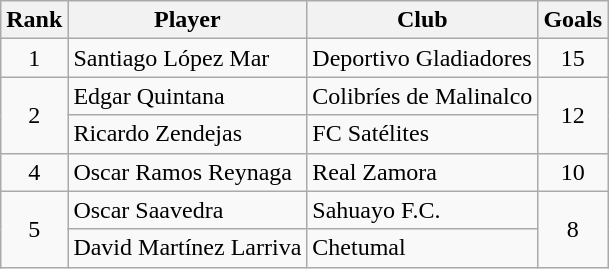<table class="wikitable">
<tr>
<th>Rank</th>
<th>Player</th>
<th>Club</th>
<th>Goals</th>
</tr>
<tr>
<td align=center rowspan=1>1</td>
<td> Santiago López Mar</td>
<td>Deportivo Gladiadores</td>
<td align=center rowspan=1>15</td>
</tr>
<tr>
<td align=center rowspan=2>2</td>
<td> Edgar Quintana</td>
<td>Colibríes de Malinalco</td>
<td align=center rowspan=2>12</td>
</tr>
<tr>
<td> Ricardo Zendejas</td>
<td>FC Satélites</td>
</tr>
<tr>
<td align=center rowspan=1>4</td>
<td> Oscar Ramos Reynaga</td>
<td>Real Zamora</td>
<td align=center rowspan=1>10</td>
</tr>
<tr>
<td align=center rowspan=2>5</td>
<td> Oscar Saavedra</td>
<td>Sahuayo F.C.</td>
<td align=center rowspan=2>8</td>
</tr>
<tr>
<td> David Martínez Larriva</td>
<td>Chetumal</td>
</tr>
</table>
